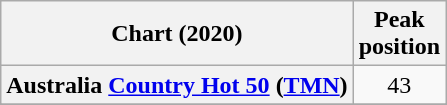<table class="wikitable sortable plainrowheaders" style="text-align:center;">
<tr>
<th>Chart (2020)</th>
<th>Peak<br>position</th>
</tr>
<tr>
<th scope="row">Australia <a href='#'>Country Hot 50</a> (<a href='#'>TMN</a>)</th>
<td>43</td>
</tr>
<tr>
</tr>
<tr>
</tr>
<tr>
</tr>
</table>
